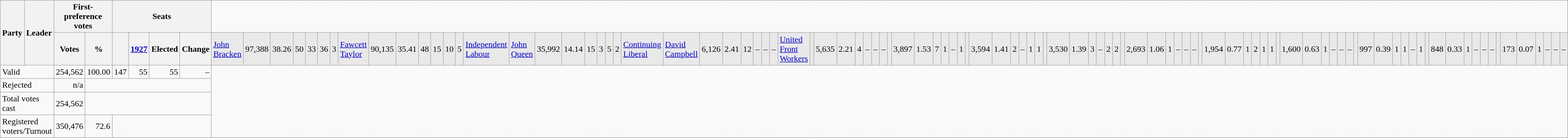<table class="wikitable" style="text-align:right;">
<tr>
<th rowspan="2" colspan="2">Party</th>
<th rowspan="2">Leader</th>
<th colspan="2">First-preference votes</th>
<th colspan="4">Seats</th>
</tr>
<tr style="text-align:right; background-color:#E9E9E9; text-align:center">
<th>Votes</th>
<th>% </th>
<th></th>
<th><a href='#'>1927</a></th>
<th>Elected</th>
<th>Change<br></th>
<td style="text-align:left;"><a href='#'>John Bracken</a></td>
<td>97,388</td>
<td>38.26</td>
<td>50</td>
<td>33</td>
<td>36</td>
<td>3<br></td>
<td style="text-align:left;"><a href='#'>Fawcett Taylor</a></td>
<td>90,135</td>
<td>35.41</td>
<td>48</td>
<td>15</td>
<td>10</td>
<td>5<br></td>
<td style="text-align:left;"><a href='#'>Independent Labour</a></td>
<td style="text-align:left;"><a href='#'>John Queen</a></td>
<td>35,992</td>
<td>14.14</td>
<td>15</td>
<td>3</td>
<td>5</td>
<td>2<br></td>
<td style="text-align:left;"><a href='#'>Continuing Liberal</a></td>
<td style="text-align:left;"><a href='#'>David Campbell</a></td>
<td>6,126</td>
<td>2.41</td>
<td>12</td>
<td>–</td>
<td>–</td>
<td>–<br></td>
<td style="text-align:left;"><a href='#'>United Front Workers</a></td>
<td style="text-align:left;"></td>
<td>5,635</td>
<td>2.21</td>
<td>4</td>
<td>–</td>
<td>–</td>
<td>–<br></td>
<td style="text-align:left;"></td>
<td>3,897</td>
<td>1.53</td>
<td>7</td>
<td>1</td>
<td>–</td>
<td>1<br></td>
<td style="text-align:left;"></td>
<td>3,594</td>
<td>1.41</td>
<td>2</td>
<td>–</td>
<td>1</td>
<td>1<br></td>
<td style="text-align:left;"></td>
<td>3,530</td>
<td>1.39</td>
<td>3</td>
<td>–</td>
<td>2</td>
<td>2<br></td>
<td style="text-align:left;"></td>
<td>2,693</td>
<td>1.06</td>
<td>1</td>
<td>–</td>
<td>–</td>
<td>–<br></td>
<td style="text-align:left;"></td>
<td>1,954</td>
<td>0.77</td>
<td>1</td>
<td>2</td>
<td>1</td>
<td>1<br></td>
<td style="text-align:left;"></td>
<td>1,600</td>
<td>0.63</td>
<td>1</td>
<td>–</td>
<td>–</td>
<td>–<br></td>
<td style="text-align:left;"></td>
<td>997</td>
<td>0.39</td>
<td>1</td>
<td>1</td>
<td>–</td>
<td>1<br></td>
<td style="text-align:left;"></td>
<td>848</td>
<td>0.33</td>
<td>1</td>
<td>–</td>
<td>–</td>
<td>–<br></td>
<td style="text-align:left;"></td>
<td>173</td>
<td>0.07</td>
<td>1</td>
<td>–</td>
<td>–</td>
<td>–</td>
</tr>
<tr>
<td colspan=3 style="text-align:left;">Valid</td>
<td>254,562</td>
<td>100.00</td>
<td>147</td>
<td>55</td>
<td>55</td>
<td>–</td>
</tr>
<tr>
<td colspan=3 style="text-align:left;">Rejected</td>
<td>n/a</td>
<td colspan=5></td>
</tr>
<tr>
<td colspan=3 style="text-align:left;">Total votes cast</td>
<td>254,562</td>
<td colspan=5></td>
</tr>
<tr>
<td colspan=3 style="text-align:left;">Registered voters/Turnout</td>
<td>350,476</td>
<td>72.6</td>
<td colspan=4></td>
</tr>
</table>
